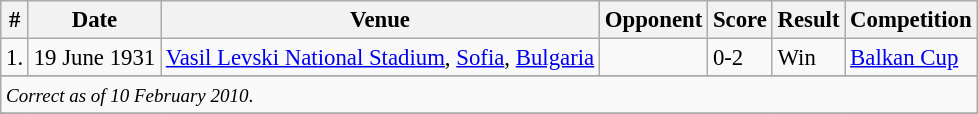<table class="wikitable" style="font-size:95%;">
<tr>
<th>#</th>
<th>Date</th>
<th>Venue</th>
<th>Opponent</th>
<th>Score</th>
<th>Result</th>
<th>Competition</th>
</tr>
<tr>
<td>1.</td>
<td>19 June 1931</td>
<td><a href='#'>Vasil Levski National Stadium</a>, <a href='#'>Sofia</a>, <a href='#'>Bulgaria</a></td>
<td></td>
<td>0-2</td>
<td>Win</td>
<td><a href='#'>Balkan Cup</a></td>
</tr>
<tr>
</tr>
<tr>
<td colspan="12"><small><em>Correct as of 10 February 2010</em>.</small></td>
</tr>
<tr>
</tr>
</table>
